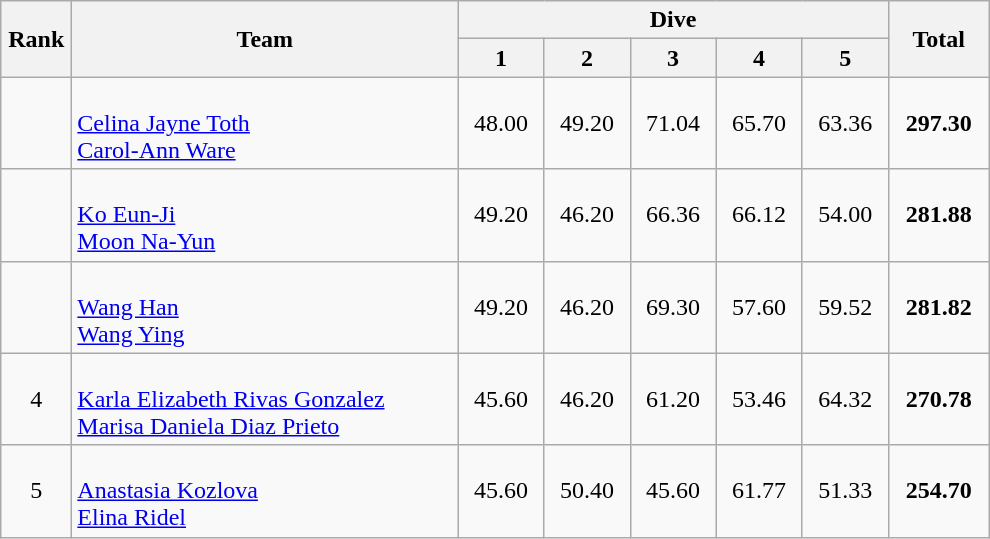<table class="wikitable" style="text-align:center">
<tr>
<th rowspan="2" width=40>Rank</th>
<th rowspan="2" width=250>Team</th>
<th colspan="5">Dive</th>
<th rowspan="2" width=60>Total</th>
</tr>
<tr>
<th width=50>1</th>
<th width=50>2</th>
<th width=50>3</th>
<th width=50>4</th>
<th width=50>5</th>
</tr>
<tr>
<td></td>
<td align=left><br><a href='#'>Celina Jayne Toth</a><br><a href='#'>Carol-Ann Ware</a></td>
<td>48.00</td>
<td>49.20</td>
<td>71.04</td>
<td>65.70</td>
<td>63.36</td>
<td><strong>297.30</strong></td>
</tr>
<tr>
<td></td>
<td align=left><br><a href='#'>Ko Eun-Ji</a><br><a href='#'>Moon Na-Yun</a></td>
<td>49.20</td>
<td>46.20</td>
<td>66.36</td>
<td>66.12</td>
<td>54.00</td>
<td><strong>281.88</strong></td>
</tr>
<tr>
<td></td>
<td align=left><br><a href='#'>Wang Han</a><br><a href='#'>Wang Ying</a></td>
<td>49.20</td>
<td>46.20</td>
<td>69.30</td>
<td>57.60</td>
<td>59.52</td>
<td><strong>281.82</strong></td>
</tr>
<tr>
<td>4</td>
<td align=left><br><a href='#'>Karla Elizabeth Rivas Gonzalez</a><br><a href='#'>Marisa Daniela Diaz Prieto</a></td>
<td>45.60</td>
<td>46.20</td>
<td>61.20</td>
<td>53.46</td>
<td>64.32</td>
<td><strong>270.78</strong></td>
</tr>
<tr>
<td>5</td>
<td align=left><br><a href='#'>Anastasia Kozlova</a><br><a href='#'>Elina Ridel</a></td>
<td>45.60</td>
<td>50.40</td>
<td>45.60</td>
<td>61.77</td>
<td>51.33</td>
<td><strong>254.70</strong></td>
</tr>
</table>
